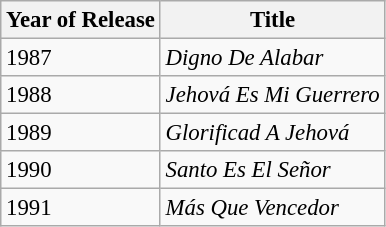<table class="wikitable" style="font-size: 95%;">
<tr>
<th>Year of Release</th>
<th>Title</th>
</tr>
<tr>
<td>1987</td>
<td><em>Digno De Alabar</em></td>
</tr>
<tr>
<td>1988</td>
<td><em>Jehová Es Mi Guerrero</em></td>
</tr>
<tr>
<td>1989</td>
<td><em>Glorificad A Jehová</em></td>
</tr>
<tr>
<td>1990</td>
<td><em>Santo Es El Señor</em></td>
</tr>
<tr>
<td>1991</td>
<td><em>Más Que Vencedor</em></td>
</tr>
</table>
